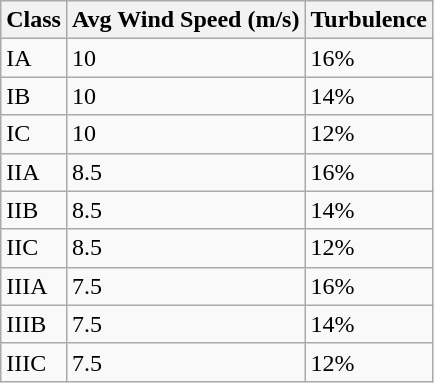<table class=wikitable>
<tr>
<th>Class</th>
<th>Avg Wind Speed (m/s)</th>
<th>Turbulence</th>
</tr>
<tr>
<td>IA</td>
<td>10</td>
<td>16%</td>
</tr>
<tr>
<td>IB</td>
<td>10</td>
<td>14%</td>
</tr>
<tr>
<td>IC</td>
<td>10</td>
<td>12%</td>
</tr>
<tr>
<td>IIA</td>
<td>8.5</td>
<td>16%</td>
</tr>
<tr>
<td>IIB</td>
<td>8.5</td>
<td>14%</td>
</tr>
<tr>
<td>IIC</td>
<td>8.5</td>
<td>12%</td>
</tr>
<tr>
<td>IIIA</td>
<td>7.5</td>
<td>16%</td>
</tr>
<tr>
<td>IIIB</td>
<td>7.5</td>
<td>14%</td>
</tr>
<tr>
<td>IIIC</td>
<td>7.5</td>
<td>12%</td>
</tr>
</table>
